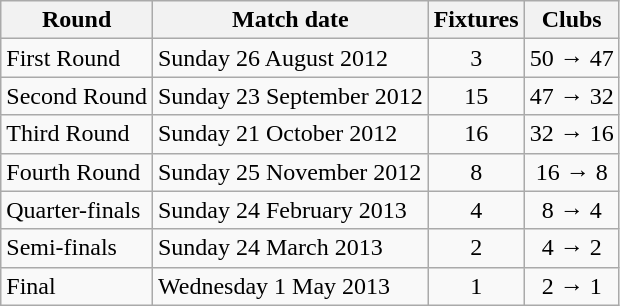<table class="wikitable" style="text-align: center">
<tr>
<th>Round</th>
<th>Match date</th>
<th>Fixtures</th>
<th>Clubs</th>
</tr>
<tr>
<td align=left>First Round</td>
<td align=left>Sunday 26 August 2012</td>
<td>3</td>
<td>50 → 47</td>
</tr>
<tr>
<td align=left>Second Round</td>
<td align=left>Sunday 23 September 2012</td>
<td>15</td>
<td>47 → 32</td>
</tr>
<tr>
<td align=left>Third Round</td>
<td align=left>Sunday 21 October 2012</td>
<td>16</td>
<td>32 → 16</td>
</tr>
<tr>
<td align=left>Fourth Round</td>
<td align=left>Sunday 25 November 2012</td>
<td>8</td>
<td>16 → 8</td>
</tr>
<tr>
<td align=left>Quarter-finals</td>
<td align=left>Sunday 24 February 2013</td>
<td>4</td>
<td>8 → 4</td>
</tr>
<tr>
<td align=left>Semi-finals</td>
<td align=left>Sunday 24 March 2013</td>
<td>2</td>
<td>4 → 2</td>
</tr>
<tr>
<td align=left>Final</td>
<td align=left>Wednesday 1 May 2013</td>
<td>1</td>
<td>2 → 1</td>
</tr>
</table>
